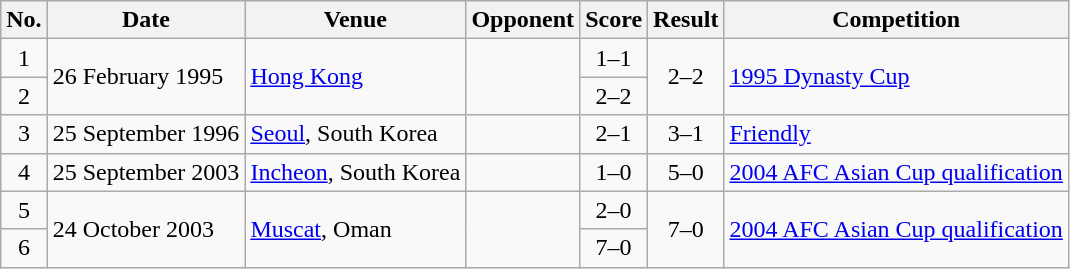<table class="wikitable sortable">
<tr>
<th>No.</th>
<th>Date</th>
<th>Venue</th>
<th>Opponent</th>
<th>Score</th>
<th>Result</th>
<th>Competition</th>
</tr>
<tr>
<td align="center">1</td>
<td rowspan="2">26 February 1995</td>
<td rowspan="2"><a href='#'>Hong Kong</a></td>
<td rowspan="2"></td>
<td align="center">1–1</td>
<td align="center" rowspan="2">2–2 </td>
<td rowspan="2"><a href='#'>1995 Dynasty Cup</a></td>
</tr>
<tr>
<td align="center">2</td>
<td align="center">2–2</td>
</tr>
<tr>
<td align="center">3</td>
<td>25 September 1996</td>
<td><a href='#'>Seoul</a>, South Korea</td>
<td></td>
<td align="center">2–1</td>
<td align="center">3–1</td>
<td><a href='#'>Friendly</a></td>
</tr>
<tr>
<td align="center">4</td>
<td>25 September 2003</td>
<td><a href='#'>Incheon</a>, South Korea</td>
<td></td>
<td align="center">1–0</td>
<td align="center">5–0</td>
<td><a href='#'>2004 AFC Asian Cup qualification</a></td>
</tr>
<tr>
<td align="center">5</td>
<td rowspan="2">24 October 2003</td>
<td rowspan="2"><a href='#'>Muscat</a>, Oman</td>
<td rowspan="2"></td>
<td align="center">2–0</td>
<td align="center" rowspan="2">7–0</td>
<td rowspan="2"><a href='#'>2004 AFC Asian Cup qualification</a></td>
</tr>
<tr>
<td align="center">6</td>
<td align="center">7–0</td>
</tr>
</table>
